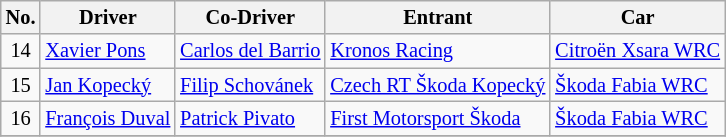<table class="wikitable" style="font-size: 85%;">
<tr>
<th>No.</th>
<th>Driver</th>
<th>Co-Driver</th>
<th>Entrant</th>
<th>Car</th>
</tr>
<tr>
<td align="center">14</td>
<td> <a href='#'>Xavier Pons</a></td>
<td> <a href='#'>Carlos del Barrio</a></td>
<td> <a href='#'>Kronos Racing</a></td>
<td><a href='#'>Citroën Xsara WRC</a></td>
</tr>
<tr>
<td align="center">15</td>
<td> <a href='#'>Jan Kopecký</a></td>
<td> <a href='#'>Filip Schovánek</a></td>
<td> <a href='#'>Czech RT Škoda Kopecký</a></td>
<td><a href='#'>Škoda Fabia WRC</a></td>
</tr>
<tr>
<td align="center">16</td>
<td> <a href='#'>François Duval</a></td>
<td> <a href='#'>Patrick Pivato</a></td>
<td> <a href='#'>First Motorsport Škoda</a></td>
<td><a href='#'>Škoda Fabia WRC</a></td>
</tr>
<tr>
</tr>
</table>
